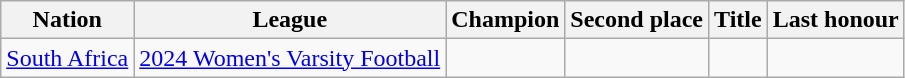<table class="wikitable sortable">
<tr>
<th>Nation</th>
<th>League</th>
<th>Champion</th>
<th>Second place</th>
<th data-sort-type="number">Title</th>
<th>Last honour</th>
</tr>
<tr>
<td> <a href='#'>South Africa</a></td>
<td><a href='#'>2024 Women's Varsity Football</a></td>
<td></td>
<td></td>
<td></td>
<td></td>
</tr>
</table>
